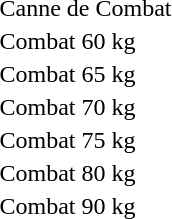<table>
<tr>
<td rowspan=2>Canne de Combat</td>
<td rowspan=2></td>
<td rowspan=2></td>
<td></td>
</tr>
<tr>
<td></td>
</tr>
<tr>
<td rowspan=2>Combat 60 kg</td>
<td rowspan=2></td>
<td rowspan=2></td>
<td></td>
</tr>
<tr>
<td></td>
</tr>
<tr>
<td rowspan=2>Combat 65 kg</td>
<td rowspan=2></td>
<td rowspan=2></td>
<td></td>
</tr>
<tr>
<td></td>
</tr>
<tr>
<td rowspan=2>Combat 70 kg</td>
<td rowspan=2></td>
<td rowspan=2></td>
<td></td>
</tr>
<tr>
<td></td>
</tr>
<tr>
<td rowspan=2>Combat 75 kg</td>
<td rowspan=2></td>
<td rowspan=2></td>
<td></td>
</tr>
<tr>
<td></td>
</tr>
<tr>
<td rowspan=2>Combat 80 kg</td>
<td rowspan=2></td>
<td rowspan=2></td>
<td></td>
</tr>
<tr>
<td></td>
</tr>
<tr>
<td rowspan=2>Combat 90 kg</td>
<td rowspan=2></td>
<td rowspan=2></td>
<td></td>
</tr>
<tr>
<td></td>
</tr>
</table>
